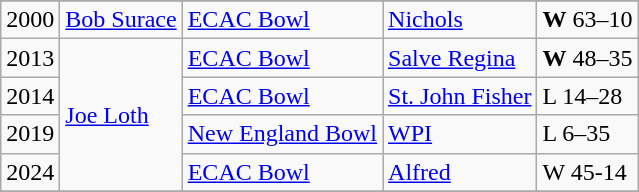<table class="wikitable">
<tr>
</tr>
<tr>
<td>2000</td>
<td><a href='#'>Bob Surace</a></td>
<td><a href='#'>ECAC Bowl</a></td>
<td><a href='#'>Nichols</a></td>
<td><strong>W</strong> 63–10</td>
</tr>
<tr>
<td>2013</td>
<td rowspan=4><a href='#'>Joe Loth</a></td>
<td><a href='#'>ECAC Bowl</a></td>
<td><a href='#'>Salve Regina</a></td>
<td><strong>W</strong> 48–35</td>
</tr>
<tr>
<td>2014</td>
<td><a href='#'>ECAC Bowl</a></td>
<td><a href='#'>St. John Fisher</a></td>
<td>L 14–28</td>
</tr>
<tr>
<td>2019</td>
<td><a href='#'>New England Bowl</a></td>
<td><a href='#'>WPI</a></td>
<td>L 6–35</td>
</tr>
<tr>
<td>2024</td>
<td><a href='#'>ECAC Bowl</a></td>
<td><a href='#'>Alfred</a></td>
<td>W 45-14</td>
</tr>
<tr>
</tr>
</table>
